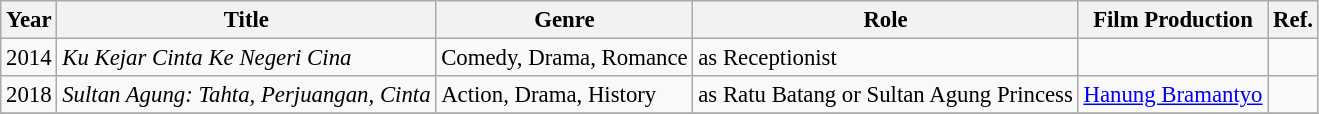<table class="wikitable" style="font-size: 95%;">
<tr>
<th>Year</th>
<th>Title</th>
<th>Genre</th>
<th>Role</th>
<th>Film Production</th>
<th>Ref.</th>
</tr>
<tr>
<td>2014</td>
<td><em>Ku Kejar Cinta Ke Negeri Cina</em></td>
<td>Comedy, Drama, Romance</td>
<td>as Receptionist</td>
<td></td>
<td></td>
</tr>
<tr>
<td>2018</td>
<td><em>Sultan Agung: Tahta, Perjuangan, Cinta</em></td>
<td>Action, Drama, History</td>
<td>as Ratu Batang or Sultan Agung Princess</td>
<td><a href='#'>Hanung Bramantyo</a></td>
<td></td>
</tr>
<tr>
</tr>
</table>
